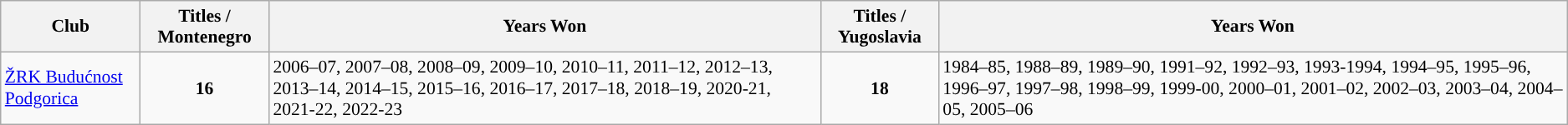<table class="wikitable" style="font-size:90%">
<tr>
<th>Club</th>
<th>Titles / Montenegro</th>
<th>Years Won</th>
<th>Titles / Yugoslavia</th>
<th>Years Won</th>
</tr>
<tr>
<td><a href='#'>ŽRK Budućnost Podgorica</a></td>
<td align="center"><strong>16</strong></td>
<td>2006–07, 2007–08, 2008–09, 2009–10, 2010–11, 2011–12, 2012–13, 2013–14, 2014–15, 2015–16, 2016–17, 2017–18, 2018–19, 2020-21, 2021-22, 2022-23</td>
<td align="center"><strong>18</strong></td>
<td>1984–85, 1988–89, 1989–90, 1991–92, 1992–93, 1993-1994, 1994–95, 1995–96, 1996–97, 1997–98, 1998–99, 1999-00, 2000–01, 2001–02, 2002–03, 2003–04, 2004–05, 2005–06</td>
</tr>
</table>
